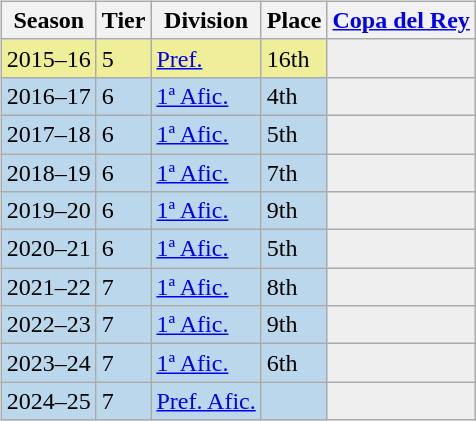<table>
<tr>
<td valign="top" width=0%><br><table class="wikitable">
<tr style="background:#f0f6fa;">
<th>Season</th>
<th>Tier</th>
<th>Division</th>
<th>Place</th>
<th><a href='#'>Copa del Rey</a></th>
</tr>
<tr>
<td style="background:#EFEF99;">2015–16</td>
<td style="background:#EFEF99;">5</td>
<td style="background:#EFEF99;"><a href='#'>Pref.</a></td>
<td style="background:#EFEF99;">16th</td>
<th style="background:#efefef;"></th>
</tr>
<tr>
<td style="background:#BBD7EC;">2016–17</td>
<td style="background:#BBD7EC;">6</td>
<td style="background:#BBD7EC;"><a href='#'>1ª Afic.</a></td>
<td style="background:#BBD7EC;">4th</td>
<th style="background:#efefef;"></th>
</tr>
<tr>
<td style="background:#BBD7EC;">2017–18</td>
<td style="background:#BBD7EC;">6</td>
<td style="background:#BBD7EC;"><a href='#'>1ª Afic.</a></td>
<td style="background:#BBD7EC;">5th</td>
<th style="background:#efefef;"></th>
</tr>
<tr>
<td style="background:#BBD7EC;">2018–19</td>
<td style="background:#BBD7EC;">6</td>
<td style="background:#BBD7EC;"><a href='#'>1ª Afic.</a></td>
<td style="background:#BBD7EC;">7th</td>
<th style="background:#efefef;"></th>
</tr>
<tr>
<td style="background:#BBD7EC;">2019–20</td>
<td style="background:#BBD7EC;">6</td>
<td style="background:#BBD7EC;"><a href='#'>1ª Afic.</a></td>
<td style="background:#BBD7EC;">9th</td>
<th style="background:#efefef;"></th>
</tr>
<tr>
<td style="background:#BBD7EC;">2020–21</td>
<td style="background:#BBD7EC;">6</td>
<td style="background:#BBD7EC;"><a href='#'>1ª Afic.</a></td>
<td style="background:#BBD7EC;">5th</td>
<th style="background:#efefef;"></th>
</tr>
<tr>
<td style="background:#BBD7EC;">2021–22</td>
<td style="background:#BBD7EC;">7</td>
<td style="background:#BBD7EC;"><a href='#'>1ª Afic.</a></td>
<td style="background:#BBD7EC;">8th</td>
<th style="background:#efefef;"></th>
</tr>
<tr>
<td style="background:#BBD7EC;">2022–23</td>
<td style="background:#BBD7EC;">7</td>
<td style="background:#BBD7EC;"><a href='#'>1ª Afic.</a></td>
<td style="background:#BBD7EC;">9th</td>
<th style="background:#efefef;"></th>
</tr>
<tr>
<td style="background:#BBD7EC;">2023–24</td>
<td style="background:#BBD7EC;">7</td>
<td style="background:#BBD7EC;"><a href='#'>1ª Afic.</a></td>
<td style="background:#BBD7EC;">6th</td>
<th style="background:#efefef;"></th>
</tr>
<tr>
<td style="background:#BBD7EC;">2024–25</td>
<td style="background:#BBD7EC;">7</td>
<td style="background:#BBD7EC;"><a href='#'>Pref. Afic.</a></td>
<td style="background:#BBD7EC;"></td>
<th style="background:#efefef;"></th>
</tr>
</table>
</td>
</tr>
</table>
